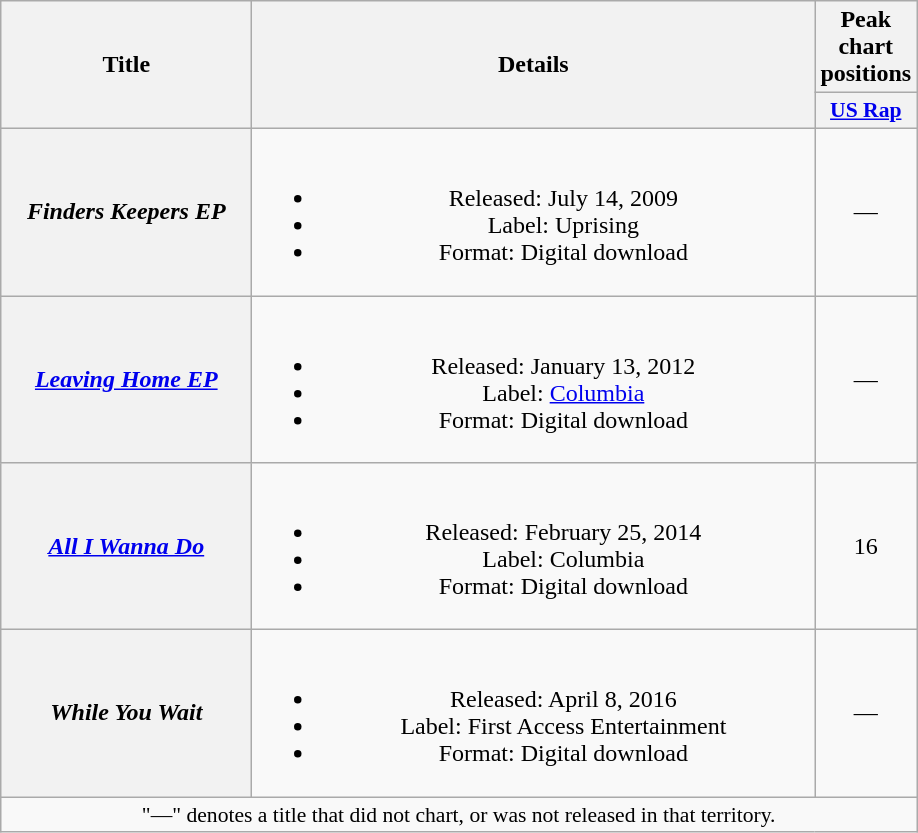<table class="wikitable plainrowheaders" style="text-align:center;">
<tr>
<th scope="col" rowspan="2" style="width:10em;">Title</th>
<th scope="col" rowspan="2" style="width:23em;">Details</th>
<th scope="col" colspan="1">Peak chart positions</th>
</tr>
<tr>
<th scope="col" style="width:2.2em;font-size:90%;"><a href='#'>US Rap</a><br></th>
</tr>
<tr>
<th scope="row"><em>Finders Keepers EP</em></th>
<td><br><ul><li>Released: July 14, 2009</li><li>Label: Uprising</li><li>Format: Digital download</li></ul></td>
<td>—</td>
</tr>
<tr>
<th scope="row"><em><a href='#'>Leaving Home EP</a></em></th>
<td><br><ul><li>Released: January 13, 2012</li><li>Label: <a href='#'>Columbia</a></li><li>Format: Digital download</li></ul></td>
<td>—</td>
</tr>
<tr>
<th scope="row"><em><a href='#'>All I Wanna Do</a></em></th>
<td><br><ul><li>Released: February 25, 2014</li><li>Label: Columbia</li><li>Format: Digital download</li></ul></td>
<td>16</td>
</tr>
<tr>
<th scope="row"><em>While You Wait</em></th>
<td><br><ul><li>Released: April 8, 2016</li><li>Label: First Access Entertainment</li><li>Format: Digital download</li></ul></td>
<td>—</td>
</tr>
<tr>
<td colspan="14" style="font-size:90%">"—" denotes a title that did not chart, or was not released in that territory.</td>
</tr>
</table>
